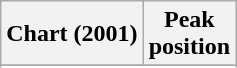<table class="wikitable sortable plainrowheaders">
<tr>
<th>Chart (2001)</th>
<th>Peak<br>position</th>
</tr>
<tr>
</tr>
<tr>
</tr>
<tr>
</tr>
</table>
